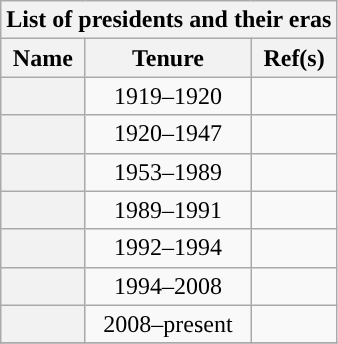<table class="wikitable sortable plainrowheaders" style="text-align:center">
<tr>
<th colspan=3>List of presidents and their eras</th>
</tr>
<tr>
<th scope="col">Name</th>
<th scope="col">Tenure</th>
<th scope="col" class="unsortable">Ref(s)</th>
</tr>
<tr>
<th scope="row"></th>
<td>1919–1920</td>
<td></td>
</tr>
<tr>
<th scope="row"></th>
<td>1920–1947</td>
<td></td>
</tr>
<tr>
<th scope="row"></th>
<td>1953–1989</td>
<td></td>
</tr>
<tr>
<th scope="row"></th>
<td>1989–1991</td>
<td></td>
</tr>
<tr>
<th scope="row"></th>
<td>1992–1994</td>
<td></td>
</tr>
<tr>
<th scope="row"></th>
<td>1994–2008</td>
<td></td>
</tr>
<tr>
<th scope="row"></th>
<td>2008–present</td>
<td></td>
</tr>
<tr>
</tr>
</table>
